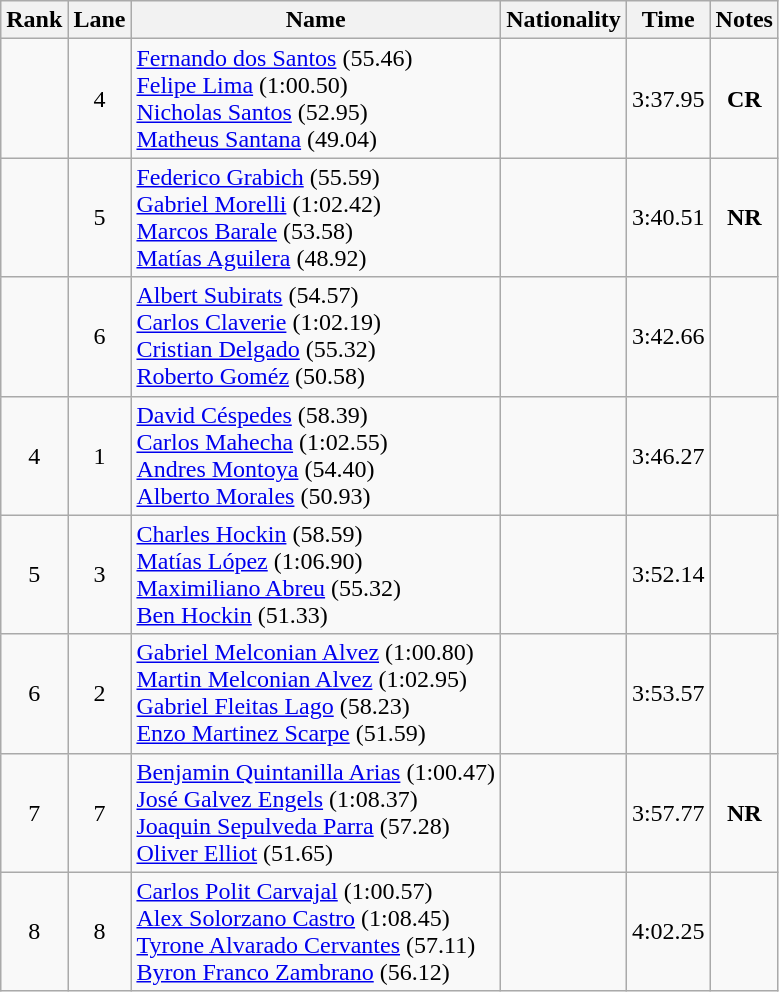<table class="wikitable sortable" style="text-align:center">
<tr>
<th>Rank</th>
<th>Lane</th>
<th>Name</th>
<th>Nationality</th>
<th>Time</th>
<th>Notes</th>
</tr>
<tr>
<td></td>
<td>4</td>
<td align=left><a href='#'>Fernando dos Santos</a> (55.46) <br> <a href='#'>Felipe Lima</a> (1:00.50) <br> <a href='#'>Nicholas Santos</a> (52.95) <br> <a href='#'>Matheus Santana</a> (49.04)</td>
<td align=left></td>
<td>3:37.95</td>
<td><strong>CR</strong></td>
</tr>
<tr>
<td></td>
<td>5</td>
<td align=left><a href='#'>Federico Grabich</a> (55.59) <br> <a href='#'>Gabriel Morelli</a> (1:02.42) <br> <a href='#'>Marcos Barale</a> (53.58) <br> <a href='#'>Matías Aguilera</a> (48.92)</td>
<td align=left></td>
<td>3:40.51</td>
<td><strong>NR</strong></td>
</tr>
<tr>
<td></td>
<td>6</td>
<td align=left><a href='#'>Albert Subirats</a> (54.57) <br> <a href='#'>Carlos Claverie</a> (1:02.19) <br> <a href='#'>Cristian Delgado</a> (55.32) <br> <a href='#'>Roberto Goméz</a> (50.58)</td>
<td align=left></td>
<td>3:42.66</td>
<td></td>
</tr>
<tr>
<td>4</td>
<td>1</td>
<td align=left><a href='#'>David Céspedes</a> (58.39) <br> <a href='#'>Carlos Mahecha</a> (1:02.55) <br> <a href='#'>Andres Montoya</a> (54.40) <br> <a href='#'>Alberto Morales</a> (50.93)</td>
<td align=left></td>
<td>3:46.27</td>
<td></td>
</tr>
<tr>
<td>5</td>
<td>3</td>
<td align=left><a href='#'>Charles Hockin</a> (58.59) <br> <a href='#'>Matías López</a> (1:06.90) <br> <a href='#'>Maximiliano Abreu</a> (55.32) <br> <a href='#'>Ben Hockin</a> (51.33)</td>
<td align=left></td>
<td>3:52.14</td>
<td></td>
</tr>
<tr>
<td>6</td>
<td>2</td>
<td align=left><a href='#'>Gabriel Melconian Alvez</a> (1:00.80) <br> <a href='#'>Martin Melconian Alvez</a> (1:02.95) <br> <a href='#'>Gabriel Fleitas Lago</a> (58.23) <br> <a href='#'>Enzo Martinez Scarpe</a> (51.59)</td>
<td align=left></td>
<td>3:53.57</td>
<td></td>
</tr>
<tr>
<td>7</td>
<td>7</td>
<td align=left><a href='#'>Benjamin Quintanilla Arias</a> (1:00.47) <br> <a href='#'>José Galvez Engels</a> (1:08.37) <br> <a href='#'>Joaquin Sepulveda Parra</a> (57.28) <br> <a href='#'>Oliver Elliot</a> (51.65)</td>
<td align=left></td>
<td>3:57.77</td>
<td><strong>NR</strong></td>
</tr>
<tr>
<td>8</td>
<td>8</td>
<td align=left><a href='#'>Carlos Polit Carvajal</a> (1:00.57) <br> <a href='#'>Alex Solorzano Castro</a> (1:08.45) <br> <a href='#'>Tyrone Alvarado Cervantes</a> (57.11) <br> <a href='#'>Byron Franco Zambrano</a> (56.12)</td>
<td align=left></td>
<td>4:02.25</td>
<td></td>
</tr>
</table>
